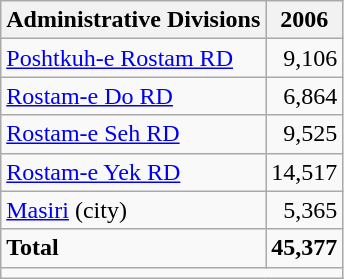<table class="wikitable">
<tr>
<th>Administrative Divisions</th>
<th>2006</th>
</tr>
<tr>
<td><a href='#'>Poshtkuh-e Rostam RD</a></td>
<td style="text-align: right;">9,106</td>
</tr>
<tr>
<td><a href='#'>Rostam-e Do RD</a></td>
<td style="text-align: right;">6,864</td>
</tr>
<tr>
<td><a href='#'>Rostam-e Seh RD</a></td>
<td style="text-align: right;">9,525</td>
</tr>
<tr>
<td><a href='#'>Rostam-e Yek RD</a></td>
<td style="text-align: right;">14,517</td>
</tr>
<tr>
<td><a href='#'>Masiri</a> (city)</td>
<td style="text-align: right;">5,365</td>
</tr>
<tr>
<td><strong>Total</strong></td>
<td style="text-align: right;"><strong>45,377</strong></td>
</tr>
<tr>
<td colspan=2></td>
</tr>
</table>
